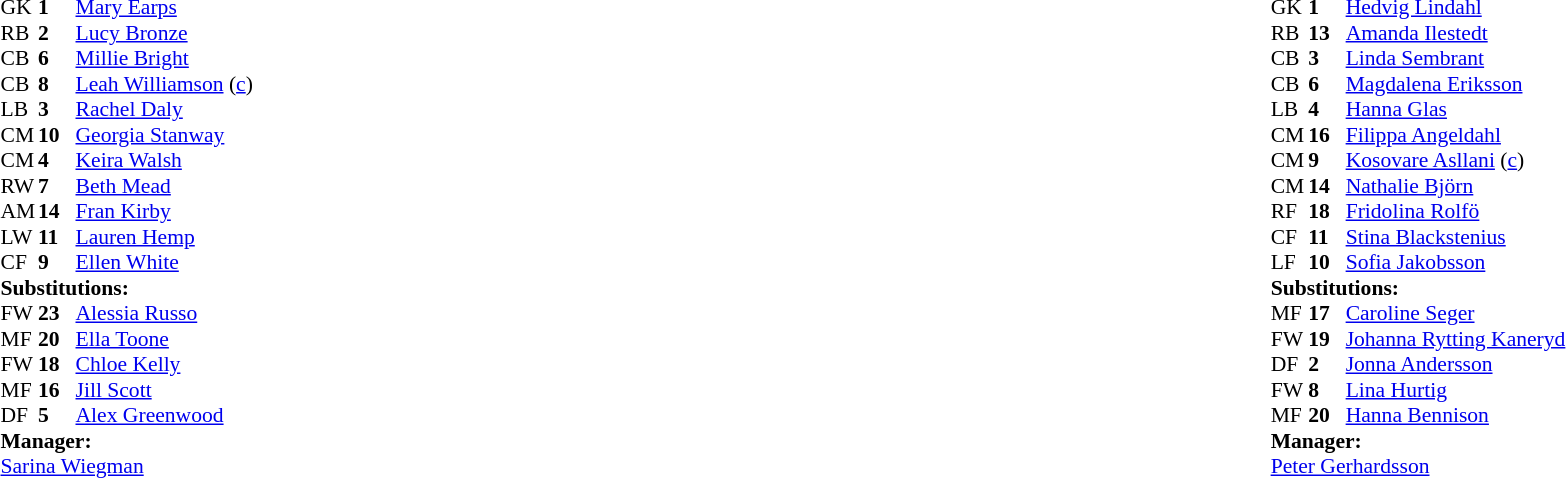<table width="100%">
<tr>
<td valign="top" width="40%"><br><table style="font-size:90%" cellspacing="0" cellpadding="0">
<tr>
<th width=25></th>
<th width=25></th>
</tr>
<tr>
<td>GK</td>
<td><strong>1</strong></td>
<td><a href='#'>Mary Earps</a></td>
</tr>
<tr>
<td>RB</td>
<td><strong>2</strong></td>
<td><a href='#'>Lucy Bronze</a></td>
</tr>
<tr>
<td>CB</td>
<td><strong>6</strong></td>
<td><a href='#'>Millie Bright</a></td>
</tr>
<tr>
<td>CB</td>
<td><strong>8</strong></td>
<td><a href='#'>Leah Williamson</a> (<a href='#'>c</a>)</td>
</tr>
<tr>
<td>LB</td>
<td><strong>3</strong></td>
<td><a href='#'>Rachel Daly</a></td>
<td></td>
<td></td>
</tr>
<tr>
<td>CM</td>
<td><strong>10</strong></td>
<td><a href='#'>Georgia Stanway</a></td>
<td></td>
<td></td>
</tr>
<tr>
<td>CM</td>
<td><strong>4</strong></td>
<td><a href='#'>Keira Walsh</a></td>
</tr>
<tr>
<td>RW</td>
<td><strong>7</strong></td>
<td><a href='#'>Beth Mead</a></td>
<td></td>
<td></td>
</tr>
<tr>
<td>AM</td>
<td><strong>14</strong></td>
<td><a href='#'>Fran Kirby</a></td>
<td></td>
<td></td>
</tr>
<tr>
<td>LW</td>
<td><strong>11</strong></td>
<td><a href='#'>Lauren Hemp</a></td>
</tr>
<tr>
<td>CF</td>
<td><strong>9</strong></td>
<td><a href='#'>Ellen White</a></td>
<td></td>
<td></td>
</tr>
<tr>
<td colspan=3><strong>Substitutions:</strong></td>
</tr>
<tr>
<td>FW</td>
<td><strong>23</strong></td>
<td><a href='#'>Alessia Russo</a></td>
<td></td>
<td></td>
</tr>
<tr>
<td>MF</td>
<td><strong>20</strong></td>
<td><a href='#'>Ella Toone</a></td>
<td></td>
<td></td>
</tr>
<tr>
<td>FW</td>
<td><strong>18</strong></td>
<td><a href='#'>Chloe Kelly</a></td>
<td></td>
<td></td>
</tr>
<tr>
<td>MF</td>
<td><strong>16</strong></td>
<td><a href='#'>Jill Scott</a></td>
<td></td>
<td></td>
</tr>
<tr>
<td>DF</td>
<td><strong>5</strong></td>
<td><a href='#'>Alex Greenwood</a></td>
<td></td>
<td></td>
</tr>
<tr>
<td colspan=3><strong>Manager:</strong></td>
</tr>
<tr>
<td colspan=3> <a href='#'>Sarina Wiegman</a></td>
</tr>
</table>
</td>
<td valign="top"></td>
<td valign="top" width="50%"><br><table style="font-size:90%; margin:auto" cellspacing="0" cellpadding="0">
<tr>
<th width=25></th>
<th width=25></th>
</tr>
<tr>
<td>GK</td>
<td><strong>1</strong></td>
<td><a href='#'>Hedvig Lindahl</a></td>
</tr>
<tr>
<td>RB</td>
<td><strong>13</strong></td>
<td><a href='#'>Amanda Ilestedt</a></td>
<td></td>
<td></td>
</tr>
<tr>
<td>CB</td>
<td><strong>3</strong></td>
<td><a href='#'>Linda Sembrant</a></td>
<td></td>
<td></td>
</tr>
<tr>
<td>CB</td>
<td><strong>6</strong></td>
<td><a href='#'>Magdalena Eriksson</a></td>
</tr>
<tr>
<td>LB</td>
<td><strong>4</strong></td>
<td><a href='#'>Hanna Glas</a></td>
</tr>
<tr>
<td>CM</td>
<td><strong>16</strong></td>
<td><a href='#'>Filippa Angeldahl</a></td>
<td></td>
<td></td>
</tr>
<tr>
<td>CM</td>
<td><strong>9</strong></td>
<td><a href='#'>Kosovare Asllani</a> (<a href='#'>c</a>)</td>
</tr>
<tr>
<td>CM</td>
<td><strong>14</strong></td>
<td><a href='#'>Nathalie Björn</a></td>
<td></td>
</tr>
<tr>
<td>RF</td>
<td><strong>18</strong></td>
<td><a href='#'>Fridolina Rolfö</a></td>
</tr>
<tr>
<td>CF</td>
<td><strong>11</strong></td>
<td><a href='#'>Stina Blackstenius</a></td>
<td></td>
<td></td>
</tr>
<tr>
<td>LF</td>
<td><strong>10</strong></td>
<td><a href='#'>Sofia Jakobsson</a></td>
<td></td>
<td></td>
</tr>
<tr>
<td colspan=3><strong>Substitutions:</strong></td>
</tr>
<tr>
<td>MF</td>
<td><strong>17</strong></td>
<td><a href='#'>Caroline Seger</a></td>
<td></td>
<td></td>
</tr>
<tr>
<td>FW</td>
<td><strong>19</strong></td>
<td><a href='#'>Johanna Rytting Kaneryd</a></td>
<td></td>
<td></td>
</tr>
<tr>
<td>DF</td>
<td><strong>2</strong></td>
<td><a href='#'>Jonna Andersson</a></td>
<td></td>
<td></td>
</tr>
<tr>
<td>FW</td>
<td><strong>8</strong></td>
<td><a href='#'>Lina Hurtig</a></td>
<td></td>
<td></td>
</tr>
<tr>
<td>MF</td>
<td><strong>20</strong></td>
<td><a href='#'>Hanna Bennison</a></td>
<td></td>
<td></td>
</tr>
<tr>
<td colspan=3><strong>Manager:</strong></td>
</tr>
<tr>
<td colspan=3><a href='#'>Peter Gerhardsson</a></td>
</tr>
</table>
</td>
</tr>
</table>
